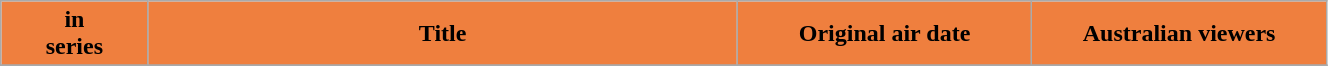<table class="wikitable plainrowheaders" style="width:70%;">
<tr>
<th scope="col" style="background:#EF7F3E; width:10%; color:#000;"> in<br>series</th>
<th scope="col" style="background:#EF7F3E; width:40%; color:#000;">Title</th>
<th scope="col" style="background:#EF7F3E; width:20%; color:#000;">Original air date</th>
<th scope="col" style="background:#EF7F3E; width:20%; color:#000;">Australian viewers<br></th>
</tr>
<tr>
</tr>
</table>
